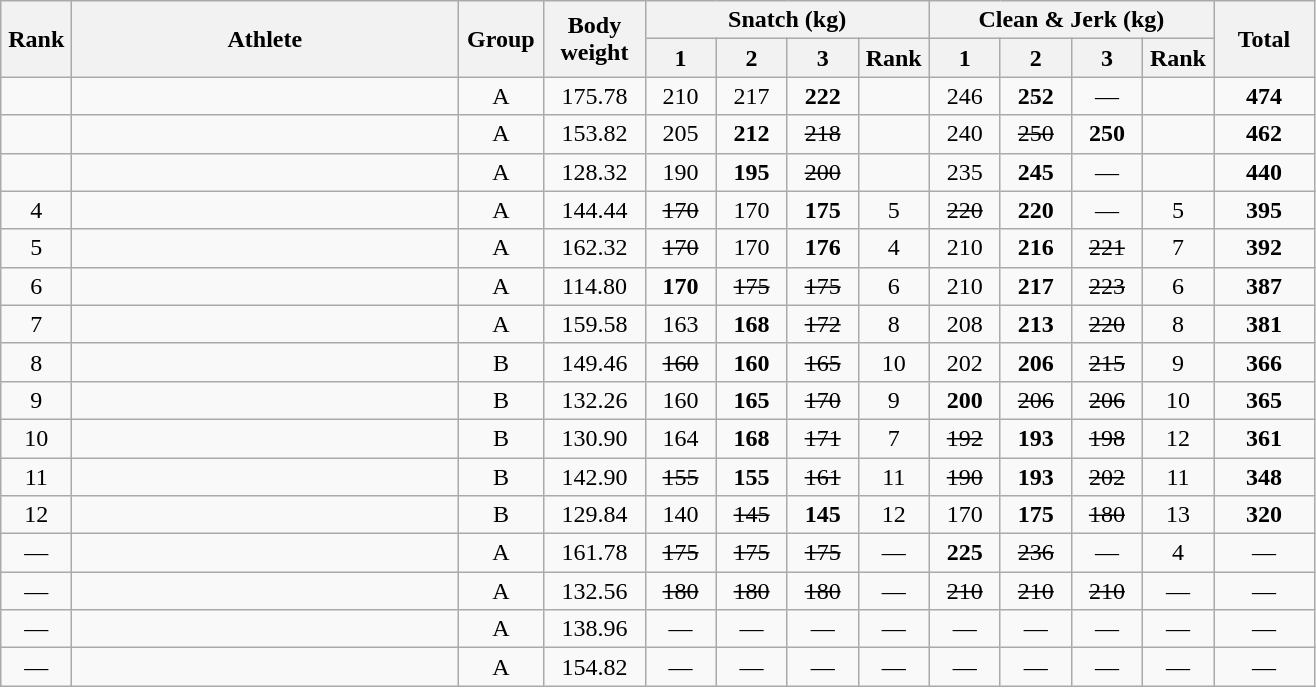<table class = "wikitable" style="text-align:center;">
<tr>
<th rowspan=2 width=40>Rank</th>
<th rowspan=2 width=250>Athlete</th>
<th rowspan=2 width=50>Group</th>
<th rowspan=2 width=60>Body weight</th>
<th colspan=4>Snatch (kg)</th>
<th colspan=4>Clean & Jerk (kg)</th>
<th rowspan=2 width=60>Total</th>
</tr>
<tr>
<th width=40>1</th>
<th width=40>2</th>
<th width=40>3</th>
<th width=40>Rank</th>
<th width=40>1</th>
<th width=40>2</th>
<th width=40>3</th>
<th width=40>Rank</th>
</tr>
<tr>
<td></td>
<td align=left></td>
<td>A</td>
<td>175.78</td>
<td>210</td>
<td>217</td>
<td><strong>222</strong></td>
<td></td>
<td>246</td>
<td><strong>252</strong></td>
<td>—</td>
<td></td>
<td><strong>474</strong></td>
</tr>
<tr>
<td></td>
<td align=left></td>
<td>A</td>
<td>153.82</td>
<td>205</td>
<td><strong>212</strong></td>
<td><s>218</s></td>
<td></td>
<td>240</td>
<td><s>250</s></td>
<td><strong>250</strong></td>
<td></td>
<td><strong>462</strong></td>
</tr>
<tr>
<td></td>
<td align=left></td>
<td>A</td>
<td>128.32</td>
<td>190</td>
<td><strong>195</strong></td>
<td><s>200</s></td>
<td></td>
<td>235</td>
<td><strong>245</strong></td>
<td>—</td>
<td></td>
<td><strong>440</strong></td>
</tr>
<tr>
<td>4</td>
<td align=left></td>
<td>A</td>
<td>144.44</td>
<td><s>170</s></td>
<td>170</td>
<td><strong>175</strong></td>
<td>5</td>
<td><s>220</s></td>
<td><strong>220</strong></td>
<td>—</td>
<td>5</td>
<td><strong>395</strong></td>
</tr>
<tr>
<td>5</td>
<td align=left></td>
<td>A</td>
<td>162.32</td>
<td><s>170</s></td>
<td>170</td>
<td><strong>176</strong></td>
<td>4</td>
<td>210</td>
<td><strong>216</strong></td>
<td><s>221</s></td>
<td>7</td>
<td><strong>392</strong></td>
</tr>
<tr>
<td>6</td>
<td align=left></td>
<td>A</td>
<td>114.80</td>
<td><strong>170</strong></td>
<td><s>175</s></td>
<td><s>175</s></td>
<td>6</td>
<td>210</td>
<td><strong>217</strong></td>
<td><s>223</s></td>
<td>6</td>
<td><strong>387</strong></td>
</tr>
<tr>
<td>7</td>
<td align=left></td>
<td>A</td>
<td>159.58</td>
<td>163</td>
<td><strong>168</strong></td>
<td><s>172</s></td>
<td>8</td>
<td>208</td>
<td><strong>213</strong></td>
<td><s>220</s></td>
<td>8</td>
<td><strong>381</strong></td>
</tr>
<tr>
<td>8</td>
<td align=left></td>
<td>B</td>
<td>149.46</td>
<td><s>160</s></td>
<td><strong>160</strong></td>
<td><s>165</s></td>
<td>10</td>
<td>202</td>
<td><strong>206</strong></td>
<td><s>215</s></td>
<td>9</td>
<td><strong>366</strong></td>
</tr>
<tr>
<td>9</td>
<td align=left></td>
<td>B</td>
<td>132.26</td>
<td>160</td>
<td><strong>165</strong></td>
<td><s>170</s></td>
<td>9</td>
<td><strong>200</strong></td>
<td><s>206</s></td>
<td><s>206</s></td>
<td>10</td>
<td><strong>365</strong></td>
</tr>
<tr>
<td>10</td>
<td align=left></td>
<td>B</td>
<td>130.90</td>
<td>164</td>
<td><strong>168</strong></td>
<td><s>171</s></td>
<td>7</td>
<td><s>192</s></td>
<td><strong>193</strong></td>
<td><s>198</s></td>
<td>12</td>
<td><strong>361</strong></td>
</tr>
<tr>
<td>11</td>
<td align=left></td>
<td>B</td>
<td>142.90</td>
<td><s>155</s></td>
<td><strong>155</strong></td>
<td><s>161</s></td>
<td>11</td>
<td><s>190</s></td>
<td><strong>193</strong></td>
<td><s>202</s></td>
<td>11</td>
<td><strong>348</strong></td>
</tr>
<tr>
<td>12</td>
<td align=left></td>
<td>B</td>
<td>129.84</td>
<td>140</td>
<td><s>145</s></td>
<td><strong>145</strong></td>
<td>12</td>
<td>170</td>
<td><strong>175</strong></td>
<td><s>180</s></td>
<td>13</td>
<td><strong>320</strong></td>
</tr>
<tr>
<td>—</td>
<td align=left></td>
<td>A</td>
<td>161.78</td>
<td><s>175</s></td>
<td><s>175</s></td>
<td><s>175</s></td>
<td>—</td>
<td><strong>225</strong></td>
<td><s>236</s></td>
<td>—</td>
<td>4</td>
<td>—</td>
</tr>
<tr>
<td>—</td>
<td align=left></td>
<td>A</td>
<td>132.56</td>
<td><s>180</s></td>
<td><s>180</s></td>
<td><s>180</s></td>
<td>—</td>
<td><s>210</s></td>
<td><s>210</s></td>
<td><s>210</s></td>
<td>—</td>
<td>—</td>
</tr>
<tr>
<td>—</td>
<td align=left></td>
<td>A</td>
<td>138.96</td>
<td>—</td>
<td>—</td>
<td>—</td>
<td>—</td>
<td>—</td>
<td>—</td>
<td>—</td>
<td>—</td>
<td>—</td>
</tr>
<tr>
<td>—</td>
<td align=left></td>
<td>A</td>
<td>154.82</td>
<td>—</td>
<td>—</td>
<td>—</td>
<td>—</td>
<td>—</td>
<td>—</td>
<td>—</td>
<td>—</td>
<td>—</td>
</tr>
</table>
